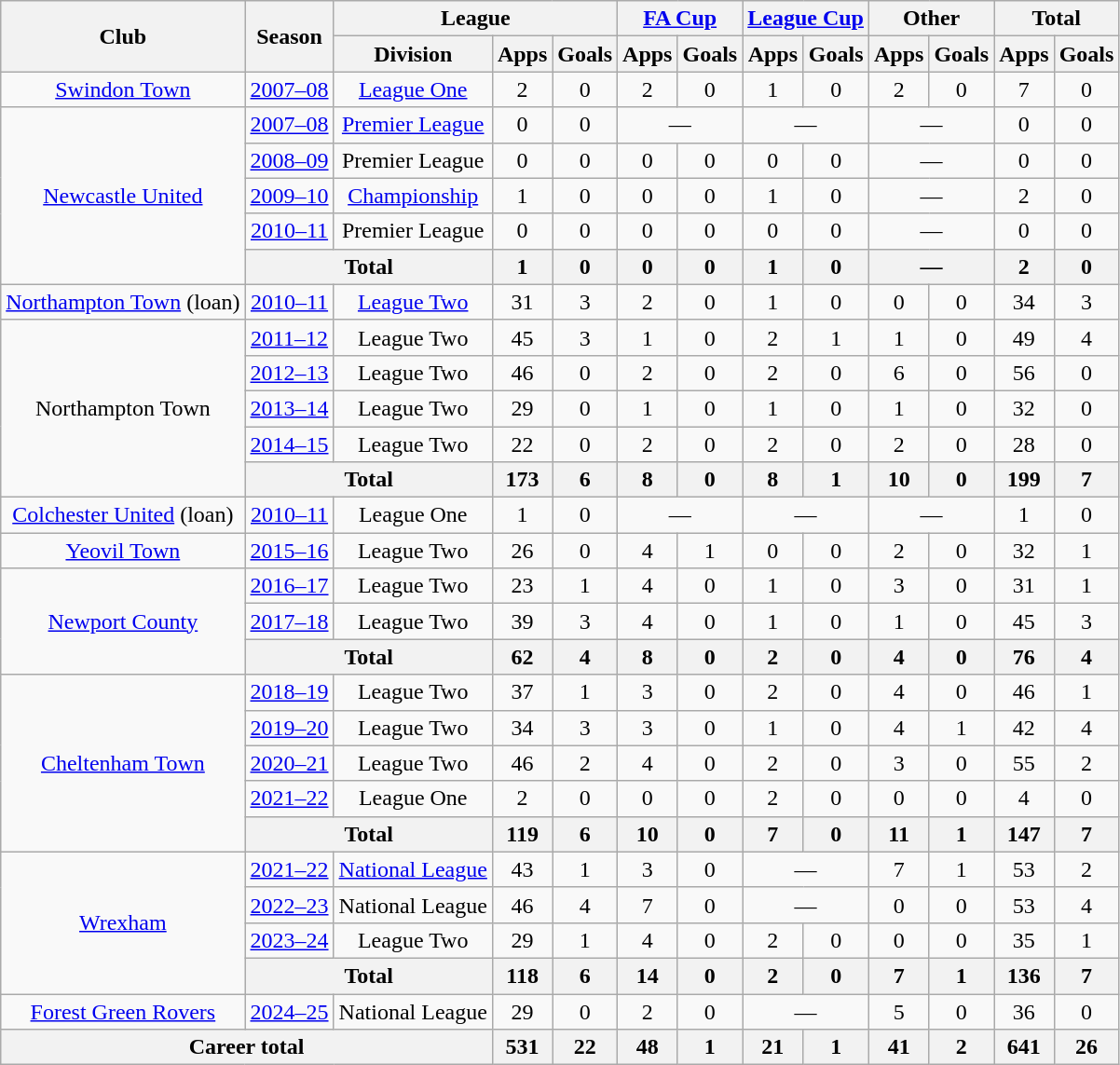<table class=wikitable style="text-align:center">
<tr>
<th rowspan=2>Club</th>
<th rowspan=2>Season</th>
<th colspan=3>League</th>
<th colspan=2><a href='#'>FA Cup</a></th>
<th colspan=2><a href='#'>League Cup</a></th>
<th colspan=2>Other</th>
<th colspan=2>Total</th>
</tr>
<tr>
<th>Division</th>
<th>Apps</th>
<th>Goals</th>
<th>Apps</th>
<th>Goals</th>
<th>Apps</th>
<th>Goals</th>
<th>Apps</th>
<th>Goals</th>
<th>Apps</th>
<th>Goals</th>
</tr>
<tr>
<td><a href='#'>Swindon Town</a></td>
<td><a href='#'>2007–08</a></td>
<td><a href='#'>League One</a></td>
<td>2</td>
<td>0</td>
<td>2</td>
<td>0</td>
<td>1</td>
<td>0</td>
<td>2</td>
<td>0</td>
<td>7</td>
<td>0</td>
</tr>
<tr>
<td rowspan=5><a href='#'>Newcastle United</a></td>
<td><a href='#'>2007–08</a></td>
<td><a href='#'>Premier League</a></td>
<td>0</td>
<td>0</td>
<td colspan=2>—</td>
<td colspan=2>—</td>
<td colspan=2>—</td>
<td>0</td>
<td>0</td>
</tr>
<tr>
<td><a href='#'>2008–09</a></td>
<td>Premier League</td>
<td>0</td>
<td>0</td>
<td>0</td>
<td>0</td>
<td>0</td>
<td>0</td>
<td colspan=2>—</td>
<td>0</td>
<td>0</td>
</tr>
<tr>
<td><a href='#'>2009–10</a></td>
<td><a href='#'>Championship</a></td>
<td>1</td>
<td>0</td>
<td>0</td>
<td>0</td>
<td>1</td>
<td>0</td>
<td colspan=2>—</td>
<td>2</td>
<td>0</td>
</tr>
<tr>
<td><a href='#'>2010–11</a></td>
<td>Premier League</td>
<td>0</td>
<td>0</td>
<td>0</td>
<td>0</td>
<td>0</td>
<td>0</td>
<td colspan=2>—</td>
<td>0</td>
<td>0</td>
</tr>
<tr>
<th colspan=2>Total</th>
<th>1</th>
<th>0</th>
<th>0</th>
<th>0</th>
<th>1</th>
<th>0</th>
<th colspan=2>—</th>
<th>2</th>
<th>0</th>
</tr>
<tr>
<td><a href='#'>Northampton Town</a> (loan)</td>
<td><a href='#'>2010–11</a></td>
<td><a href='#'>League Two</a></td>
<td>31</td>
<td>3</td>
<td>2</td>
<td>0</td>
<td>1</td>
<td>0</td>
<td>0</td>
<td>0</td>
<td>34</td>
<td>3</td>
</tr>
<tr>
<td rowspan=5>Northampton Town</td>
<td><a href='#'>2011–12</a></td>
<td>League Two</td>
<td>45</td>
<td>3</td>
<td>1</td>
<td>0</td>
<td>2</td>
<td>1</td>
<td>1</td>
<td>0</td>
<td>49</td>
<td>4</td>
</tr>
<tr>
<td><a href='#'>2012–13</a></td>
<td>League Two</td>
<td>46</td>
<td>0</td>
<td>2</td>
<td>0</td>
<td>2</td>
<td>0</td>
<td>6</td>
<td>0</td>
<td>56</td>
<td>0</td>
</tr>
<tr>
<td><a href='#'>2013–14</a></td>
<td>League Two</td>
<td>29</td>
<td>0</td>
<td>1</td>
<td>0</td>
<td>1</td>
<td>0</td>
<td>1</td>
<td>0</td>
<td>32</td>
<td>0</td>
</tr>
<tr>
<td><a href='#'>2014–15</a></td>
<td>League Two</td>
<td>22</td>
<td>0</td>
<td>2</td>
<td>0</td>
<td>2</td>
<td>0</td>
<td>2</td>
<td>0</td>
<td>28</td>
<td>0</td>
</tr>
<tr>
<th colspan=2>Total</th>
<th>173</th>
<th>6</th>
<th>8</th>
<th>0</th>
<th>8</th>
<th>1</th>
<th>10</th>
<th>0</th>
<th>199</th>
<th>7</th>
</tr>
<tr>
<td><a href='#'>Colchester United</a> (loan)</td>
<td><a href='#'>2010–11</a></td>
<td>League One</td>
<td>1</td>
<td>0</td>
<td colspan=2>—</td>
<td colspan=2>—</td>
<td colspan=2>—</td>
<td>1</td>
<td>0</td>
</tr>
<tr>
<td><a href='#'>Yeovil Town</a></td>
<td><a href='#'>2015–16</a></td>
<td>League Two</td>
<td>26</td>
<td>0</td>
<td>4</td>
<td>1</td>
<td>0</td>
<td>0</td>
<td>2</td>
<td>0</td>
<td>32</td>
<td>1</td>
</tr>
<tr>
<td rowspan=3><a href='#'>Newport County</a></td>
<td><a href='#'>2016–17</a></td>
<td>League Two</td>
<td>23</td>
<td>1</td>
<td>4</td>
<td>0</td>
<td>1</td>
<td>0</td>
<td>3</td>
<td>0</td>
<td>31</td>
<td>1</td>
</tr>
<tr>
<td><a href='#'>2017–18</a></td>
<td>League Two</td>
<td>39</td>
<td>3</td>
<td>4</td>
<td>0</td>
<td>1</td>
<td>0</td>
<td>1</td>
<td>0</td>
<td>45</td>
<td>3</td>
</tr>
<tr>
<th colspan=2>Total</th>
<th>62</th>
<th>4</th>
<th>8</th>
<th>0</th>
<th>2</th>
<th>0</th>
<th>4</th>
<th>0</th>
<th>76</th>
<th>4</th>
</tr>
<tr>
<td rowspan=5><a href='#'>Cheltenham Town</a></td>
<td><a href='#'>2018–19</a></td>
<td>League Two</td>
<td>37</td>
<td>1</td>
<td>3</td>
<td>0</td>
<td>2</td>
<td>0</td>
<td>4</td>
<td>0</td>
<td>46</td>
<td>1</td>
</tr>
<tr>
<td><a href='#'>2019–20</a></td>
<td>League Two</td>
<td>34</td>
<td>3</td>
<td>3</td>
<td>0</td>
<td>1</td>
<td>0</td>
<td>4</td>
<td>1</td>
<td>42</td>
<td>4</td>
</tr>
<tr>
<td><a href='#'>2020–21</a></td>
<td>League Two</td>
<td>46</td>
<td>2</td>
<td>4</td>
<td>0</td>
<td>2</td>
<td>0</td>
<td>3</td>
<td>0</td>
<td>55</td>
<td>2</td>
</tr>
<tr>
<td><a href='#'>2021–22</a></td>
<td>League One</td>
<td>2</td>
<td>0</td>
<td>0</td>
<td>0</td>
<td>2</td>
<td>0</td>
<td>0</td>
<td>0</td>
<td>4</td>
<td>0</td>
</tr>
<tr>
<th colspan=2>Total</th>
<th>119</th>
<th>6</th>
<th>10</th>
<th>0</th>
<th>7</th>
<th>0</th>
<th>11</th>
<th>1</th>
<th>147</th>
<th>7</th>
</tr>
<tr>
<td rowspan="4"><a href='#'>Wrexham</a></td>
<td><a href='#'>2021–22</a></td>
<td><a href='#'>National League</a></td>
<td>43</td>
<td>1</td>
<td>3</td>
<td>0</td>
<td colspan=2>—</td>
<td>7</td>
<td>1</td>
<td>53</td>
<td>2</td>
</tr>
<tr>
<td><a href='#'>2022–23</a></td>
<td>National League</td>
<td>46</td>
<td>4</td>
<td>7</td>
<td>0</td>
<td colspan=2>—</td>
<td>0</td>
<td>0</td>
<td>53</td>
<td>4</td>
</tr>
<tr>
<td><a href='#'>2023–24</a></td>
<td>League Two</td>
<td>29</td>
<td>1</td>
<td>4</td>
<td>0</td>
<td>2</td>
<td>0</td>
<td>0</td>
<td>0</td>
<td>35</td>
<td>1</td>
</tr>
<tr>
<th colspan="2">Total</th>
<th>118</th>
<th>6</th>
<th>14</th>
<th>0</th>
<th>2</th>
<th>0</th>
<th>7</th>
<th>1</th>
<th>136</th>
<th>7</th>
</tr>
<tr>
<td><a href='#'>Forest Green Rovers</a></td>
<td><a href='#'>2024–25</a></td>
<td>National League</td>
<td>29</td>
<td>0</td>
<td>2</td>
<td>0</td>
<td colspan=2>—</td>
<td>5</td>
<td>0</td>
<td>36</td>
<td>0</td>
</tr>
<tr>
<th colspan="3">Career total</th>
<th>531</th>
<th>22</th>
<th>48</th>
<th>1</th>
<th>21</th>
<th>1</th>
<th>41</th>
<th>2</th>
<th>641</th>
<th>26</th>
</tr>
</table>
